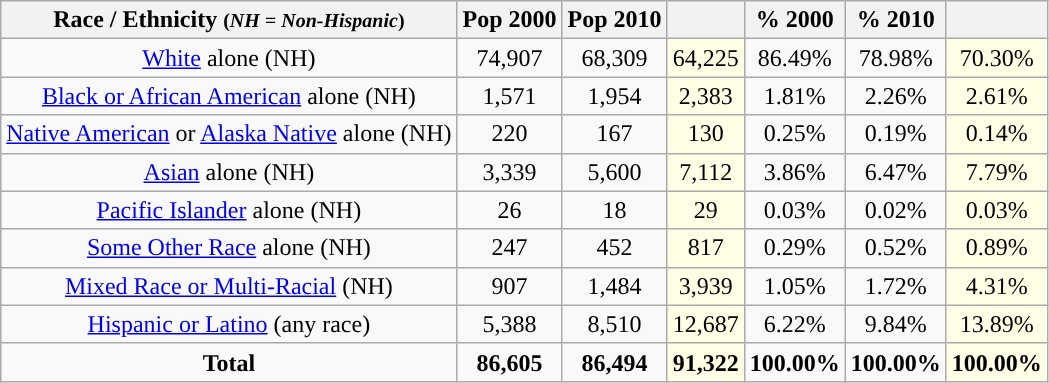<table class="wikitable" style="text-align:center;">
<tr>
<th>Race / Ethnicity <small>(<em>NH = Non-Hispanic</em>)</small></th>
<th>Pop 2000</th>
<th>Pop 2010</th>
<th></th>
<th>% 2000</th>
<th>% 2010</th>
<th></th>
</tr>
<tr>
<td><a href='#'>White</a> alone (NH)</td>
<td>74,907</td>
<td>68,309</td>
<td style='background: #ffffe6;'>64,225</td>
<td>86.49%</td>
<td>78.98%</td>
<td style='background: #ffffe6;'>70.30%</td>
</tr>
<tr>
<td><a href='#'>Black or African American</a> alone (NH)</td>
<td>1,571</td>
<td>1,954</td>
<td style='background: #ffffe6;'>2,383</td>
<td>1.81%</td>
<td>2.26%</td>
<td style='background: #ffffe6;'>2.61%</td>
</tr>
<tr>
<td><a href='#'>Native American</a> or <a href='#'>Alaska Native</a> alone (NH)</td>
<td>220</td>
<td>167</td>
<td style='background: #ffffe6;'>130</td>
<td>0.25%</td>
<td>0.19%</td>
<td style='background: #ffffe6;'>0.14%</td>
</tr>
<tr>
<td><a href='#'>Asian</a> alone (NH)</td>
<td>3,339</td>
<td>5,600</td>
<td style='background: #ffffe6;'>7,112</td>
<td>3.86%</td>
<td>6.47%</td>
<td style='background: #ffffe6;'>7.79%</td>
</tr>
<tr>
<td><a href='#'>Pacific Islander</a> alone (NH)</td>
<td>26</td>
<td>18</td>
<td style='background: #ffffe6;'>29</td>
<td>0.03%</td>
<td>0.02%</td>
<td style='background: #ffffe6;'>0.03%</td>
</tr>
<tr>
<td><a href='#'>Some Other Race</a> alone (NH)</td>
<td>247</td>
<td>452</td>
<td style='background: #ffffe6;'>817</td>
<td>0.29%</td>
<td>0.52%</td>
<td style='background: #ffffe6;'>0.89%</td>
</tr>
<tr>
<td><a href='#'>Mixed Race or Multi-Racial</a> (NH)</td>
<td>907</td>
<td>1,484</td>
<td style='background: #ffffe6;'>3,939</td>
<td>1.05%</td>
<td>1.72%</td>
<td style='background: #ffffe6;'>4.31%</td>
</tr>
<tr>
<td><a href='#'>Hispanic or Latino</a> (any race)</td>
<td>5,388</td>
<td>8,510</td>
<td style='background: #ffffe6;'>12,687</td>
<td>6.22%</td>
<td>9.84%</td>
<td style='background: #ffffe6;'>13.89%</td>
</tr>
<tr>
<td><strong>Total</strong></td>
<td><strong>86,605</strong></td>
<td><strong>86,494</strong></td>
<td style='background: #ffffe6;'><strong>91,322</strong></td>
<td><strong>100.00%</strong></td>
<td><strong>100.00%</strong></td>
<td style='background: #ffffe6;'><strong>100.00%</strong></td>
</tr>
</table>
